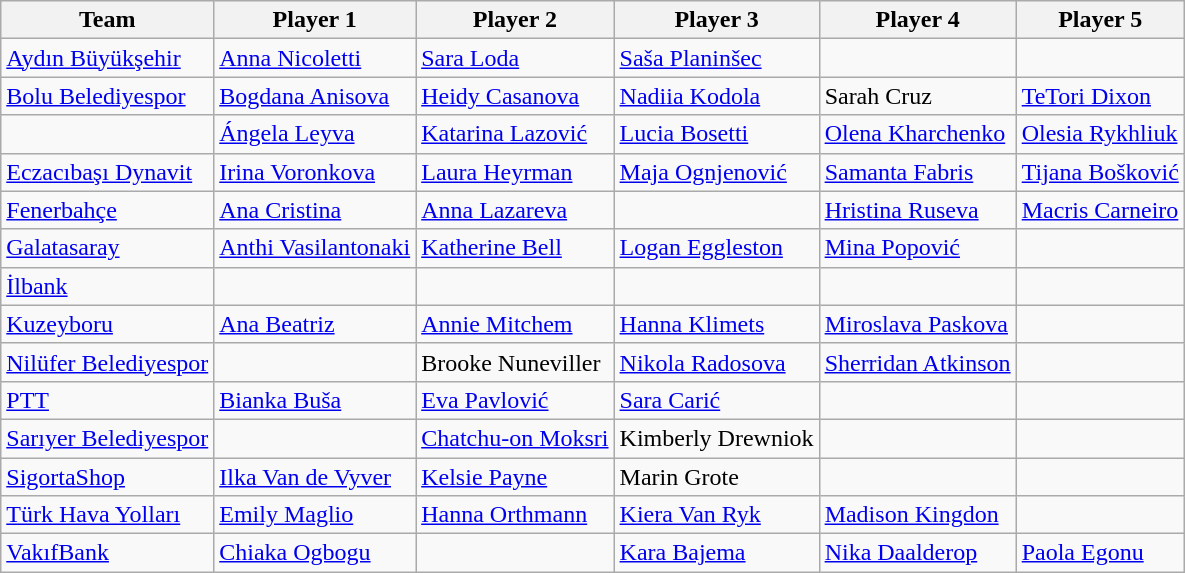<table class="wikitable" style="font-size:%;100 width: 70%; text-align:left;">
<tr>
<th>Team</th>
<th>Player 1</th>
<th>Player 2</th>
<th>Player 3</th>
<th>Player 4</th>
<th>Player 5</th>
</tr>
<tr>
<td><a href='#'>Aydın Büyükşehir</a></td>
<td> <a href='#'>Anna Nicoletti</a></td>
<td> <a href='#'>Sara Loda</a></td>
<td> <a href='#'>Saša Planinšec</a></td>
<td></td>
<td></td>
</tr>
<tr>
<td><a href='#'>Bolu Belediyespor</a></td>
<td> <a href='#'>Bogdana Anisova</a></td>
<td> <a href='#'>Heidy Casanova</a></td>
<td> <a href='#'>Nadiia Kodola</a></td>
<td> Sarah Cruz</td>
<td> <a href='#'>TeTori Dixon</a></td>
</tr>
<tr>
<td></td>
<td> <a href='#'>Ángela Leyva</a></td>
<td> <a href='#'>Katarina Lazović</a></td>
<td> <a href='#'>Lucia Bosetti</a></td>
<td> <a href='#'>Olena Kharchenko</a></td>
<td> <a href='#'>Olesia Rykhliuk</a></td>
</tr>
<tr>
<td><a href='#'>Eczacıbaşı Dynavit</a></td>
<td> <a href='#'>Irina Voronkova</a></td>
<td> <a href='#'>Laura Heyrman</a></td>
<td> <a href='#'>Maja Ognjenović</a></td>
<td> <a href='#'>Samanta Fabris</a></td>
<td> <a href='#'>Tijana Bošković</a></td>
</tr>
<tr>
<td><a href='#'>Fenerbahçe</a></td>
<td> <a href='#'>Ana Cristina</a></td>
<td> <a href='#'>Anna Lazareva</a></td>
<td></td>
<td> <a href='#'>Hristina Ruseva</a></td>
<td> <a href='#'>Macris Carneiro</a></td>
</tr>
<tr>
<td><a href='#'>Galatasaray</a></td>
<td> <a href='#'>Anthi Vasilantonaki</a></td>
<td> <a href='#'>Katherine Bell</a></td>
<td> <a href='#'>Logan Eggleston</a></td>
<td> <a href='#'>Mina Popović</a></td>
<td></td>
</tr>
<tr>
<td><a href='#'>İlbank</a></td>
<td></td>
<td></td>
<td></td>
<td></td>
<td></td>
</tr>
<tr>
<td><a href='#'>Kuzeyboru</a></td>
<td> <a href='#'>Ana Beatriz</a></td>
<td> <a href='#'>Annie Mitchem</a></td>
<td> <a href='#'>Hanna Klimets</a></td>
<td> <a href='#'>Miroslava Paskova</a></td>
<td></td>
</tr>
<tr>
<td><a href='#'>Nilüfer Belediyespor</a></td>
<td></td>
<td> Brooke Nuneviller</td>
<td> <a href='#'>Nikola Radosova</a></td>
<td> <a href='#'>Sherridan Atkinson</a></td>
<td></td>
</tr>
<tr>
<td><a href='#'>PTT</a></td>
<td> <a href='#'>Bianka Buša</a></td>
<td> <a href='#'>Eva Pavlović</a></td>
<td> <a href='#'>Sara Carić</a></td>
<td></td>
<td></td>
</tr>
<tr>
<td><a href='#'>Sarıyer Belediyespor</a></td>
<td></td>
<td> <a href='#'>Chatchu-on Moksri</a></td>
<td> Kimberly Drewniok</td>
<td></td>
<td></td>
</tr>
<tr>
<td><a href='#'>SigortaShop</a></td>
<td> <a href='#'>Ilka Van de Vyver</a></td>
<td> <a href='#'>Kelsie Payne</a></td>
<td> Marin Grote</td>
<td></td>
<td></td>
</tr>
<tr>
<td><a href='#'>Türk Hava Yolları</a></td>
<td> <a href='#'>Emily Maglio</a></td>
<td> <a href='#'>Hanna Orthmann</a></td>
<td> <a href='#'>Kiera Van Ryk</a></td>
<td> <a href='#'>Madison Kingdon</a></td>
<td></td>
</tr>
<tr>
<td><a href='#'>VakıfBank</a></td>
<td> <a href='#'>Chiaka Ogbogu</a></td>
<td></td>
<td> <a href='#'>Kara Bajema</a></td>
<td> <a href='#'>Nika Daalderop</a></td>
<td> <a href='#'>Paola Egonu</a></td>
</tr>
</table>
